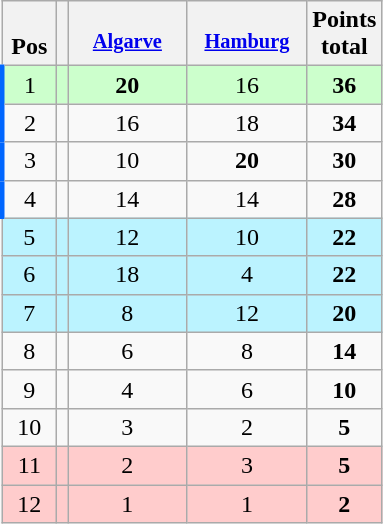<table class="wikitable" style="text-align:center;">
<tr>
<th style="width:1.8em;"><br>Pos</th>
<th></th>
<th style="width:5.2em;;font-size:85%;vertical-align:top;padding-left:4px;;padding-right:4px;;"><br><a href='#'>Algarve</a></th>
<th style="width:5.2em;;font-size:85%;vertical-align:top;padding-left:4px;;padding-right:4px;;"><br><a href='#'>Hamburg</a></th>
<th>Points<br>total</th>
</tr>
<tr bgcolor="ccffcc">
<td style="border-left:3px solid #06f;">1</td>
<td align="left"></td>
<td><strong>20</strong></td>
<td>16</td>
<td><strong>36</strong></td>
</tr>
<tr>
<td style="border-left:3px solid #06f;">2</td>
<td align="left"></td>
<td>16</td>
<td>18</td>
<td><strong>34</strong></td>
</tr>
<tr>
<td style="border-left:3px solid #06f;">3</td>
<td align="left"></td>
<td>10</td>
<td><strong>20</strong></td>
<td><strong>30</strong></td>
</tr>
<tr>
<td style="border-left:3px solid #06f;">4</td>
<td align="left"></td>
<td>14</td>
<td>14</td>
<td><strong>28</strong></td>
</tr>
<tr bgcolor="#bbf3ff">
<td>5</td>
<td align="left"></td>
<td>12</td>
<td>10</td>
<td><strong>22</strong></td>
</tr>
<tr bgcolor="#bbf3ff">
<td>6</td>
<td align="left"></td>
<td>18</td>
<td>4</td>
<td><strong>22</strong></td>
</tr>
<tr bgcolor="#bbf3ff">
<td>7</td>
<td align="left"></td>
<td>8</td>
<td>12</td>
<td><strong>20</strong></td>
</tr>
<tr>
<td>8</td>
<td align="left"></td>
<td>6</td>
<td>8</td>
<td><strong>14</strong></td>
</tr>
<tr>
<td>9</td>
<td align="left"></td>
<td>4</td>
<td>6</td>
<td><strong>10</strong></td>
</tr>
<tr>
<td>10</td>
<td align="left"></td>
<td>3</td>
<td>2</td>
<td><strong>5</strong></td>
</tr>
<tr bgcolor="ffcccc">
<td>11</td>
<td align="left"></td>
<td>2</td>
<td>3</td>
<td><strong>5</strong></td>
</tr>
<tr bgcolor="ffcccc">
<td>12</td>
<td align="left"></td>
<td>1</td>
<td>1</td>
<td><strong>2</strong></td>
</tr>
</table>
